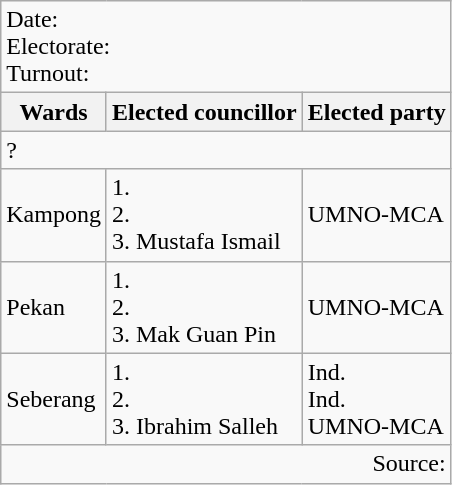<table class=wikitable>
<tr>
<td colspan=3>Date: <br>Electorate: <br>Turnout:</td>
</tr>
<tr>
<th>Wards</th>
<th>Elected councillor</th>
<th>Elected party</th>
</tr>
<tr>
<td colspan=3>? </td>
</tr>
<tr>
<td>Kampong</td>
<td>1.<br>2.<br>3. Mustafa Ismail</td>
<td>UMNO-MCA</td>
</tr>
<tr>
<td>Pekan</td>
<td>1.<br>2.<br>3. Mak Guan Pin</td>
<td>UMNO-MCA</td>
</tr>
<tr>
<td>Seberang</td>
<td>1.<br>2.<br>3. Ibrahim Salleh</td>
<td>Ind.<br>Ind.<br>UMNO-MCA</td>
</tr>
<tr>
<td colspan=3 align=right>Source:</td>
</tr>
</table>
